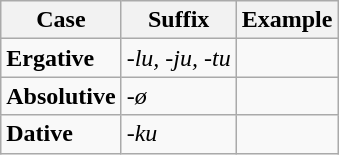<table class="wikitable">
<tr>
<th>Case</th>
<th><strong>Suffix</strong></th>
<th><strong>Example</strong></th>
</tr>
<tr>
<td><strong>Ergative</strong></td>
<td><em>-lu, -ju, -tu</em></td>
<td></td>
</tr>
<tr>
<td><strong>Absolutive</strong></td>
<td><em>-ø</em></td>
<td></td>
</tr>
<tr>
<td><strong>Dative</strong></td>
<td><em>-ku</em></td>
<td></td>
</tr>
</table>
